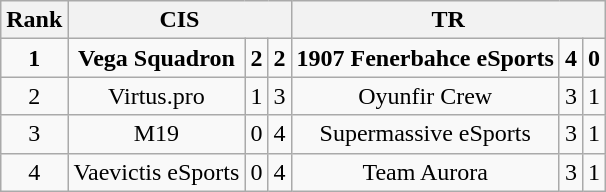<table class="wikitable" style="text-align:center;">
<tr>
<th>Rank</th>
<th colspan="3">CIS</th>
<th colspan="3">TR</th>
</tr>
<tr>
<td><strong>1</strong></td>
<td><strong>Vega Squadron</strong></td>
<td><strong>2</strong></td>
<td><strong>2</strong></td>
<td><strong>1907 Fenerbahce eSports</strong></td>
<td><strong>4</strong></td>
<td><strong>0</strong></td>
</tr>
<tr>
<td>2</td>
<td>Virtus.pro</td>
<td>1</td>
<td>3</td>
<td>Oyunfir Crew</td>
<td>3</td>
<td>1</td>
</tr>
<tr>
<td>3</td>
<td>M19</td>
<td>0</td>
<td>4</td>
<td>Supermassive eSports</td>
<td>3</td>
<td>1</td>
</tr>
<tr>
<td>4</td>
<td>Vaevictis eSports</td>
<td>0</td>
<td>4</td>
<td>Team Aurora</td>
<td>3</td>
<td>1</td>
</tr>
</table>
